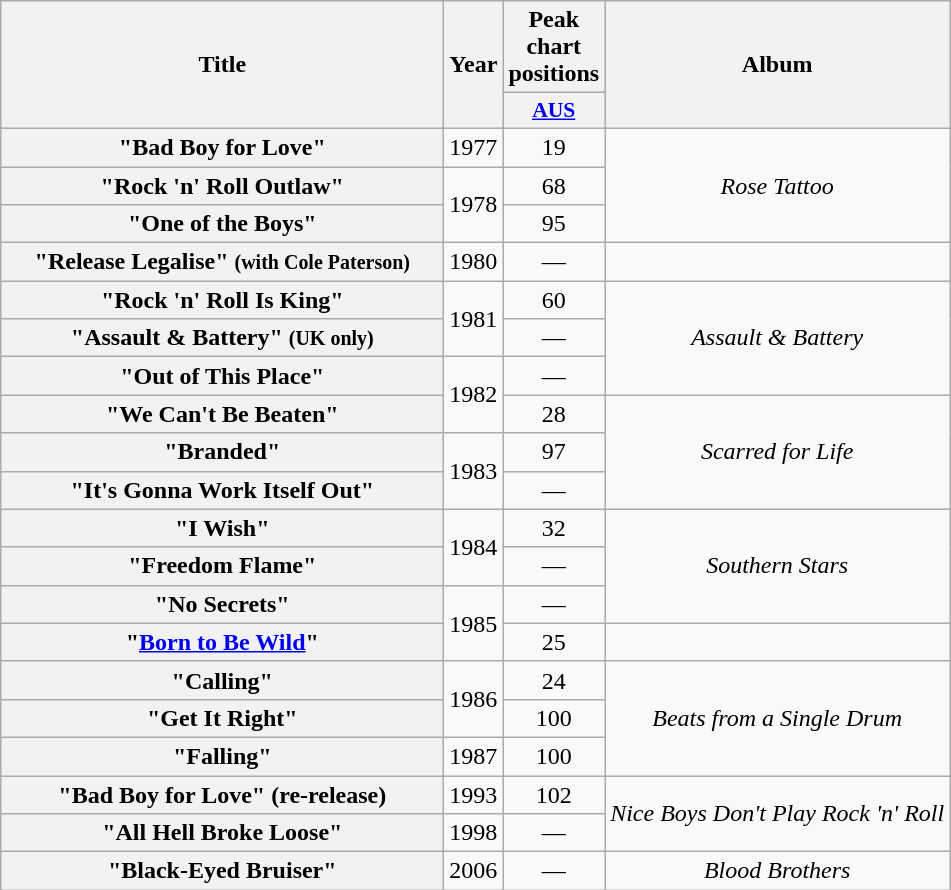<table class="wikitable plainrowheaders" style="text-align:center;" border="1">
<tr>
<th scope="col" rowspan="2" style="width:18em;">Title</th>
<th scope="col" rowspan="2">Year</th>
<th scope="col" colspan="1">Peak chart positions</th>
<th scope="col" rowspan="2">Album</th>
</tr>
<tr>
<th scope="col" style="width:3em;font-size:90%;"><a href='#'>AUS</a><br></th>
</tr>
<tr>
<th scope="row">"Bad Boy for Love"</th>
<td>1977</td>
<td>19</td>
<td rowspan="3"><em>Rose Tattoo</em></td>
</tr>
<tr>
<th scope="row">"Rock 'n' Roll Outlaw"</th>
<td rowspan="2">1978</td>
<td>68</td>
</tr>
<tr>
<th scope="row">"One of the Boys"</th>
<td>95</td>
</tr>
<tr>
<th scope="row">"Release Legalise" <small> (with Cole Paterson)</small></th>
<td>1980</td>
<td>—</td>
<td></td>
</tr>
<tr>
<th scope="row">"Rock 'n' Roll Is King"</th>
<td rowspan="2">1981</td>
<td>60</td>
<td rowspan="3"><em>Assault & Battery</em></td>
</tr>
<tr>
<th scope="row">"Assault & Battery" <small> (UK only) </small></th>
<td>—</td>
</tr>
<tr>
<th scope="row">"Out of This Place"</th>
<td rowspan="2">1982</td>
<td>—</td>
</tr>
<tr>
<th scope="row">"We Can't Be Beaten"</th>
<td>28</td>
<td rowspan="3"><em>Scarred for Life</em></td>
</tr>
<tr>
<th scope="row">"Branded"</th>
<td rowspan="2">1983</td>
<td>97</td>
</tr>
<tr>
<th scope="row">"It's Gonna Work Itself Out"</th>
<td>—</td>
</tr>
<tr>
<th scope="row">"I Wish"</th>
<td rowspan="2">1984</td>
<td>32</td>
<td rowspan="3"><em>Southern Stars</em></td>
</tr>
<tr>
<th scope="row">"Freedom Flame"</th>
<td>—</td>
</tr>
<tr>
<th scope="row">"No Secrets"</th>
<td rowspan="2">1985</td>
<td>—</td>
</tr>
<tr>
<th scope="row">"<a href='#'>Born to Be Wild</a>"</th>
<td>25</td>
<td></td>
</tr>
<tr>
<th scope="row">"Calling"</th>
<td rowspan="2">1986</td>
<td>24</td>
<td rowspan="3"><em>Beats from a Single Drum</em></td>
</tr>
<tr>
<th scope="row">"Get It Right"</th>
<td>100</td>
</tr>
<tr>
<th scope="row">"Falling"</th>
<td>1987</td>
<td>100</td>
</tr>
<tr>
<th scope="row">"Bad Boy for Love" (re-release)</th>
<td>1993</td>
<td>102</td>
<td rowspan="2"><em>Nice Boys Don't Play Rock 'n' Roll</em></td>
</tr>
<tr>
<th scope="row">"All Hell Broke Loose"</th>
<td>1998</td>
<td>—</td>
</tr>
<tr>
<th scope="row">"Black-Eyed Bruiser"</th>
<td>2006</td>
<td>—</td>
<td><em>Blood Brothers</em></td>
</tr>
</table>
